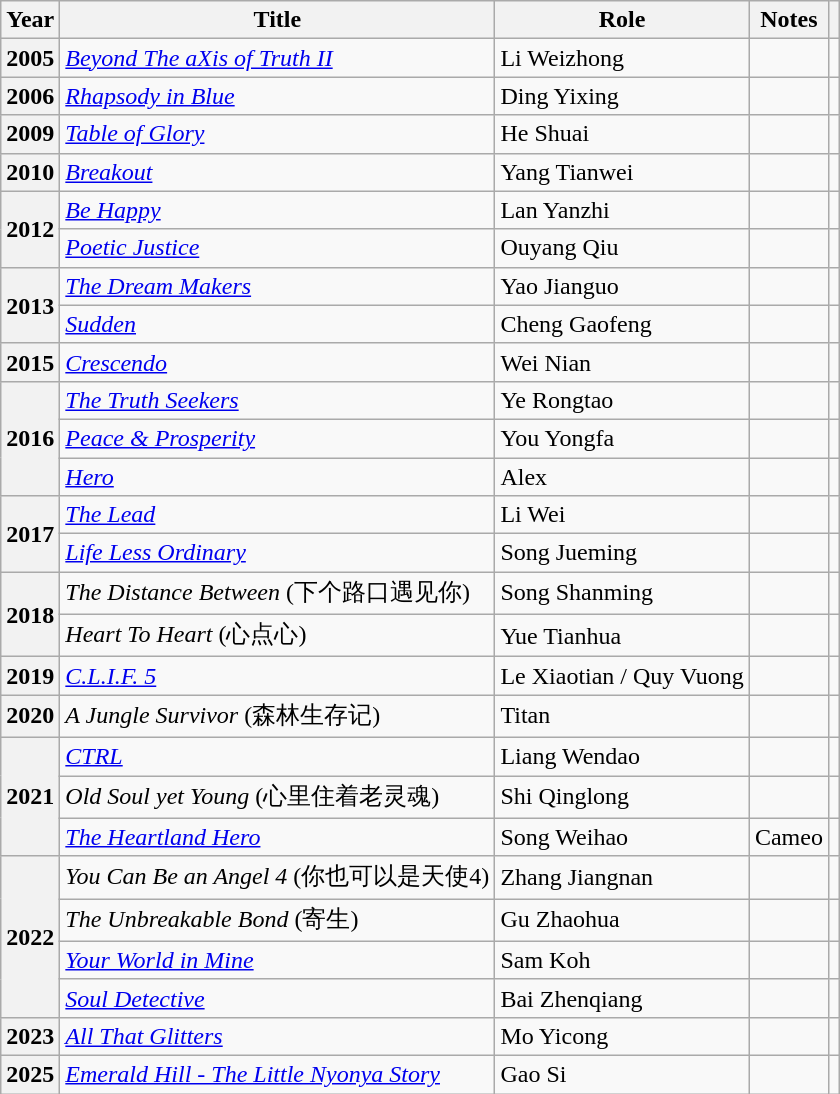<table class="wikitable sortable plainrowheaders">
<tr>
<th scope="col">Year</th>
<th scope="col">Title</th>
<th scope="col">Role</th>
<th scope="col" class="unsortable">Notes</th>
<th scope="col" class="unsortable"></th>
</tr>
<tr>
<th scope="row">2005</th>
<td><em><a href='#'>Beyond The aXis of Truth II</a></em></td>
<td>Li Weizhong</td>
<td></td>
<td></td>
</tr>
<tr>
<th scope="row">2006</th>
<td><em><a href='#'>Rhapsody in Blue</a></em></td>
<td>Ding Yixing</td>
<td></td>
<td></td>
</tr>
<tr>
<th scope="row">2009</th>
<td><em><a href='#'>Table of Glory</a></em></td>
<td>He Shuai</td>
<td></td>
<td></td>
</tr>
<tr>
<th scope="row">2010</th>
<td><em><a href='#'>Breakout</a></em></td>
<td>Yang Tianwei</td>
<td></td>
<td></td>
</tr>
<tr>
<th scope="row" rowspan="2">2012</th>
<td><em><a href='#'>Be Happy</a></em></td>
<td>Lan Yanzhi</td>
<td></td>
<td></td>
</tr>
<tr>
<td><em><a href='#'>Poetic Justice</a></em></td>
<td>Ouyang Qiu</td>
<td></td>
<td></td>
</tr>
<tr>
<th scope="row" rowspan="2">2013</th>
<td><em><a href='#'>The Dream Makers</a></em></td>
<td>Yao Jianguo</td>
<td></td>
<td></td>
</tr>
<tr>
<td><em><a href='#'>Sudden</a></em></td>
<td>Cheng Gaofeng</td>
<td></td>
<td></td>
</tr>
<tr>
<th scope="row">2015</th>
<td><em><a href='#'>Crescendo</a></em></td>
<td>Wei Nian</td>
<td></td>
<td></td>
</tr>
<tr>
<th scope="row" rowspan="3">2016</th>
<td><em><a href='#'>The Truth Seekers</a></em></td>
<td>Ye Rongtao</td>
<td></td>
<td></td>
</tr>
<tr>
<td><em><a href='#'>Peace & Prosperity</a></em></td>
<td>You Yongfa</td>
<td></td>
<td></td>
</tr>
<tr>
<td><em><a href='#'>Hero</a></em></td>
<td>Alex</td>
<td></td>
<td></td>
</tr>
<tr>
<th scope="row" rowspan="2">2017</th>
<td><em><a href='#'>The Lead</a></em></td>
<td>Li Wei</td>
<td></td>
<td></td>
</tr>
<tr>
<td><em><a href='#'>Life Less Ordinary</a></em></td>
<td>Song Jueming</td>
<td></td>
<td></td>
</tr>
<tr>
<th scope="row" rowspan="2">2018</th>
<td><em>The Distance Between</em> (下个路口遇见你)</td>
<td>Song Shanming</td>
<td></td>
<td></td>
</tr>
<tr>
<td><em>Heart To Heart</em> (心点心)</td>
<td>Yue Tianhua</td>
<td></td>
<td></td>
</tr>
<tr>
<th scope="row">2019</th>
<td><em><a href='#'>C.L.I.F. 5</a></em></td>
<td>Le Xiaotian / Quy Vuong</td>
<td></td>
<td></td>
</tr>
<tr>
<th scope="row">2020</th>
<td><em>A Jungle Survivor</em> (森林生存记)</td>
<td>Titan</td>
<td></td>
<td></td>
</tr>
<tr>
<th scope="row" rowspan="3">2021</th>
<td><em><a href='#'>CTRL</a></em></td>
<td>Liang Wendao</td>
<td></td>
<td></td>
</tr>
<tr>
<td><em>Old Soul yet Young</em> (心里住着老灵魂)</td>
<td>Shi Qinglong</td>
<td></td>
<td></td>
</tr>
<tr>
<td><em><a href='#'>The Heartland Hero</a></em></td>
<td>Song Weihao</td>
<td>Cameo</td>
<td></td>
</tr>
<tr>
<th scope="row" rowspan="4">2022</th>
<td><em>You Can Be an Angel 4</em> (你也可以是天使4)</td>
<td>Zhang Jiangnan</td>
<td></td>
<td></td>
</tr>
<tr>
<td><em>The Unbreakable Bond</em> (寄生)</td>
<td>Gu Zhaohua</td>
<td></td>
<td></td>
</tr>
<tr>
<td><em><a href='#'>Your World in Mine</a></em></td>
<td>Sam Koh</td>
<td></td>
<td></td>
</tr>
<tr>
<td><em><a href='#'>Soul Detective</a></em></td>
<td>Bai Zhenqiang</td>
<td></td>
<td></td>
</tr>
<tr>
<th scope="row" rowspan="1">2023</th>
<td><em><a href='#'>All That Glitters</a></em></td>
<td>Mo Yicong</td>
<td></td>
<td></td>
</tr>
<tr>
<th scope="row">2025</th>
<td><em><a href='#'>Emerald Hill - The Little Nyonya Story</a></em></td>
<td>Gao Si</td>
<td></td>
<td></td>
</tr>
</table>
